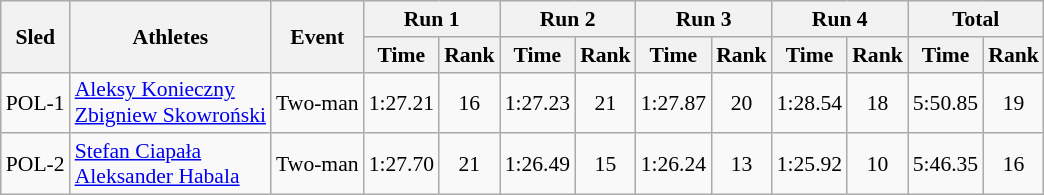<table class="wikitable" border="1" style="font-size:90%">
<tr>
<th rowspan="2">Sled</th>
<th rowspan="2">Athletes</th>
<th rowspan="2">Event</th>
<th colspan="2">Run 1</th>
<th colspan="2">Run 2</th>
<th colspan="2">Run 3</th>
<th colspan="2">Run 4</th>
<th colspan="2">Total</th>
</tr>
<tr>
<th>Time</th>
<th>Rank</th>
<th>Time</th>
<th>Rank</th>
<th>Time</th>
<th>Rank</th>
<th>Time</th>
<th>Rank</th>
<th>Time</th>
<th>Rank</th>
</tr>
<tr>
<td align="center">POL-1</td>
<td><a href='#'>Aleksy Konieczny</a><br><a href='#'>Zbigniew Skowroński</a></td>
<td>Two-man</td>
<td align="center">1:27.21</td>
<td align="center">16</td>
<td align="center">1:27.23</td>
<td align="center">21</td>
<td align="center">1:27.87</td>
<td align="center">20</td>
<td align="center">1:28.54</td>
<td align="center">18</td>
<td align="center">5:50.85</td>
<td align="center">19</td>
</tr>
<tr>
<td align="center">POL-2</td>
<td><a href='#'>Stefan Ciapała</a><br><a href='#'>Aleksander Habala</a></td>
<td>Two-man</td>
<td align="center">1:27.70</td>
<td align="center">21</td>
<td align="center">1:26.49</td>
<td align="center">15</td>
<td align="center">1:26.24</td>
<td align="center">13</td>
<td align="center">1:25.92</td>
<td align="center">10</td>
<td align="center">5:46.35</td>
<td align="center">16</td>
</tr>
</table>
